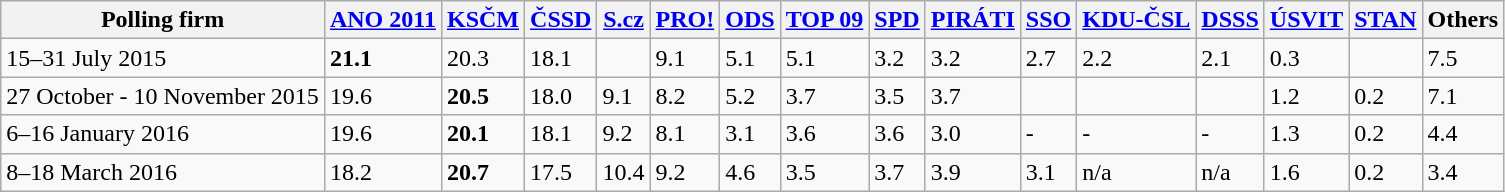<table class="wikitable">
<tr>
<th>Polling firm</th>
<th><a href='#'>ANO 2011</a></th>
<th><a href='#'>KSČM</a></th>
<th><a href='#'>ČSSD</a></th>
<th><a href='#'>S.cz</a></th>
<th><a href='#'>PRO!</a></th>
<th><a href='#'>ODS</a></th>
<th><a href='#'>TOP 09</a></th>
<th><a href='#'>SPD</a></th>
<th><a href='#'>PIRÁTI</a></th>
<th><a href='#'>SSO</a></th>
<th><a href='#'>KDU-ČSL</a></th>
<th><a href='#'>DSSS</a></th>
<th><a href='#'>ÚSVIT</a></th>
<th><a href='#'>STAN</a></th>
<th>Others</th>
</tr>
<tr>
<td> 15–31 July 2015</td>
<td><strong>21.1</strong></td>
<td>20.3</td>
<td>18.1</td>
<td></td>
<td>9.1</td>
<td>5.1</td>
<td>5.1</td>
<td>3.2</td>
<td>3.2</td>
<td>2.7</td>
<td>2.2</td>
<td>2.1</td>
<td>0.3</td>
<td></td>
<td>7.5</td>
</tr>
<tr>
<td> 27  October - 10 November 2015</td>
<td>19.6</td>
<td><strong>20.5</strong></td>
<td>18.0</td>
<td>9.1</td>
<td>8.2</td>
<td>5.2</td>
<td>3.7</td>
<td>3.5</td>
<td>3.7</td>
<td></td>
<td></td>
<td></td>
<td>1.2</td>
<td>0.2</td>
<td>7.1</td>
</tr>
<tr>
<td> 6–16 January 2016</td>
<td>19.6</td>
<td><strong>20.1</strong></td>
<td>18.1</td>
<td>9.2</td>
<td>8.1</td>
<td 5.7>3.1</td>
<td>3.6</td>
<td>3.6</td>
<td>3.0</td>
<td>-</td>
<td>-</td>
<td>-</td>
<td>1.3</td>
<td>0.2</td>
<td>4.4</td>
</tr>
<tr>
<td> 8–18 March 2016</td>
<td>18.2</td>
<td><strong>20.7</strong></td>
<td>17.5</td>
<td>10.4</td>
<td>9.2</td>
<td>4.6</td>
<td>3.5</td>
<td>3.7</td>
<td>3.9</td>
<td>3.1</td>
<td>n/a</td>
<td>n/a</td>
<td>1.6</td>
<td>0.2</td>
<td>3.4</td>
</tr>
</table>
